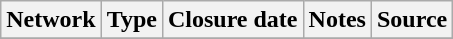<table class="wikitable sortable">
<tr>
<th>Network</th>
<th>Type</th>
<th>Closure date</th>
<th>Notes</th>
<th>Source</th>
</tr>
<tr>
</tr>
</table>
